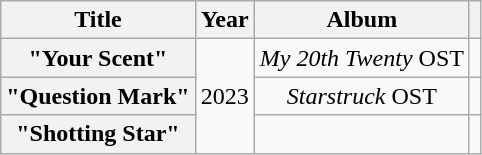<table class="wikitable plainrowheaders" style="text-align:center;">
<tr>
<th>Title</th>
<th>Year</th>
<th>Album</th>
<th scope="col" class="unsortable"></th>
</tr>
<tr>
<th scope="row">"Your Scent"</th>
<td rowspan="3">2023</td>
<td><em>My 20th Twenty</em> OST</td>
<td></td>
</tr>
<tr>
<th scope="row">"Question Mark"<br></th>
<td><em>Starstruck</em> OST</td>
<td></td>
</tr>
<tr>
<th scope="row">"Shotting Star"</th>
<td></td>
<td></td>
</tr>
</table>
